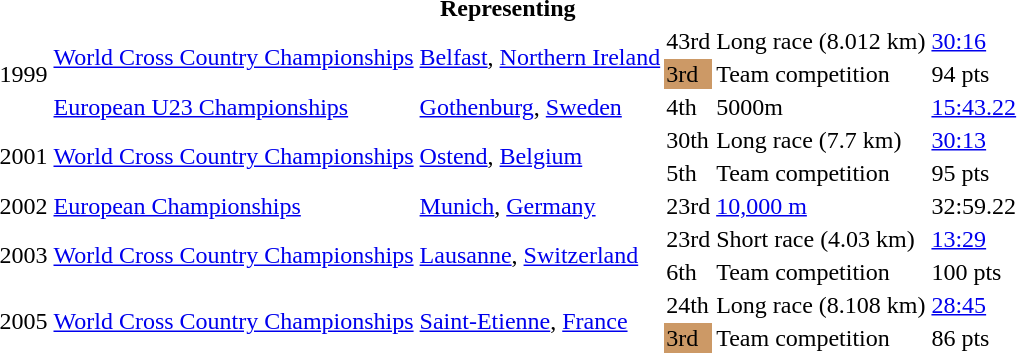<table>
<tr>
<th colspan="6">Representing </th>
</tr>
<tr>
<td rowspan=3>1999</td>
<td rowspan=2><a href='#'>World Cross Country Championships</a></td>
<td rowspan=2><a href='#'>Belfast</a>, <a href='#'>Northern Ireland</a></td>
<td>43rd</td>
<td>Long race (8.012 km)</td>
<td><a href='#'>30:16</a></td>
</tr>
<tr>
<td bgcolor="cc9966">3rd</td>
<td>Team competition</td>
<td>94 pts</td>
</tr>
<tr>
<td><a href='#'>European U23 Championships</a></td>
<td><a href='#'>Gothenburg</a>, <a href='#'>Sweden</a></td>
<td>4th</td>
<td>5000m</td>
<td><a href='#'>15:43.22</a></td>
</tr>
<tr>
<td rowspan=2>2001</td>
<td rowspan=2><a href='#'>World Cross Country Championships</a></td>
<td rowspan=2><a href='#'>Ostend</a>, <a href='#'>Belgium</a></td>
<td>30th</td>
<td>Long race (7.7 km)</td>
<td><a href='#'>30:13</a></td>
</tr>
<tr>
<td>5th</td>
<td>Team competition</td>
<td>95 pts</td>
</tr>
<tr>
<td>2002</td>
<td><a href='#'>European Championships</a></td>
<td><a href='#'>Munich</a>, <a href='#'>Germany</a></td>
<td>23rd</td>
<td><a href='#'>10,000 m</a></td>
<td>32:59.22</td>
</tr>
<tr>
<td rowspan=2>2003</td>
<td rowspan=2><a href='#'>World Cross Country Championships</a></td>
<td rowspan=2><a href='#'>Lausanne</a>, <a href='#'>Switzerland</a></td>
<td>23rd</td>
<td>Short race (4.03 km)</td>
<td><a href='#'>13:29</a></td>
</tr>
<tr>
<td>6th</td>
<td>Team competition</td>
<td>100 pts</td>
</tr>
<tr>
<td rowspan=2>2005</td>
<td rowspan=2><a href='#'>World Cross Country Championships</a></td>
<td rowspan=2><a href='#'>Saint-Etienne</a>, <a href='#'>France</a></td>
<td>24th</td>
<td>Long race (8.108 km)</td>
<td><a href='#'>28:45</a></td>
</tr>
<tr>
<td bgcolor="cc9966">3rd</td>
<td>Team competition</td>
<td>86 pts</td>
</tr>
</table>
